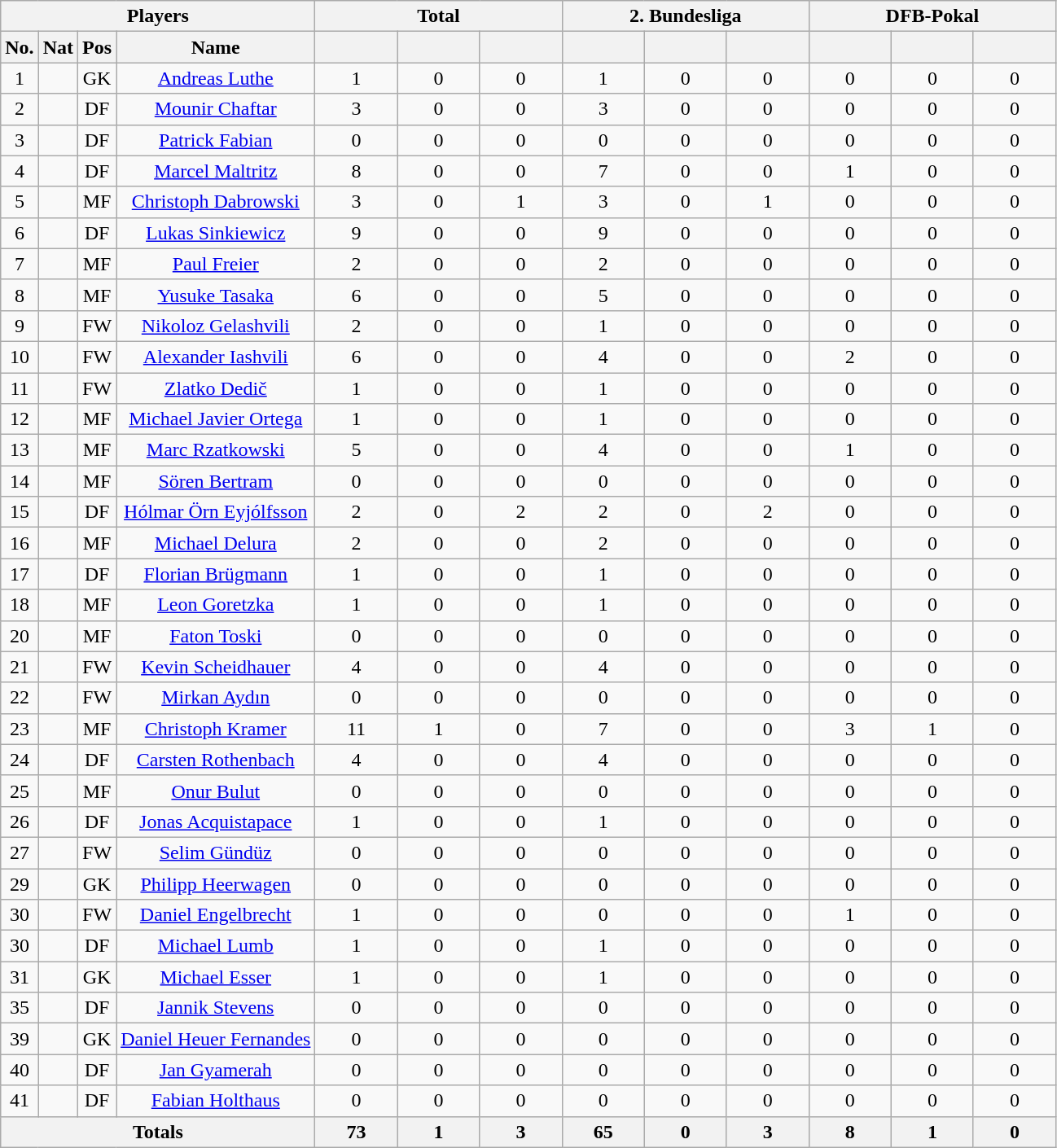<table class="wikitable sortable" style="text-align:center;">
<tr>
<th colspan="4">Players</th>
<th colspan="3">Total</th>
<th colspan="3">2. Bundesliga</th>
<th colspan="3">DFB-Pokal</th>
</tr>
<tr>
<th>No.</th>
<th>Nat</th>
<th>Pos</th>
<th>Name</th>
<th style="width:60px;"></th>
<th style="width:60px;"></th>
<th style="width:60px;"></th>
<th style="width:60px;"></th>
<th style="width:60px;"></th>
<th style="width:60px;"></th>
<th style="width:60px;"></th>
<th style="width:60px;"></th>
<th style="width:60px;"></th>
</tr>
<tr>
<td>1</td>
<td></td>
<td>GK</td>
<td><a href='#'>Andreas Luthe</a></td>
<td>1</td>
<td>0</td>
<td>0</td>
<td>1</td>
<td>0</td>
<td>0</td>
<td>0</td>
<td>0</td>
<td>0</td>
</tr>
<tr>
<td>2</td>
<td></td>
<td>DF</td>
<td><a href='#'>Mounir Chaftar</a></td>
<td>3</td>
<td>0</td>
<td>0</td>
<td>3</td>
<td>0</td>
<td>0</td>
<td>0</td>
<td>0</td>
<td>0</td>
</tr>
<tr>
<td>3</td>
<td></td>
<td>DF</td>
<td><a href='#'>Patrick Fabian</a></td>
<td>0</td>
<td>0</td>
<td>0</td>
<td>0</td>
<td>0</td>
<td>0</td>
<td>0</td>
<td>0</td>
<td>0</td>
</tr>
<tr>
<td>4</td>
<td></td>
<td>DF</td>
<td><a href='#'>Marcel Maltritz</a></td>
<td>8</td>
<td>0</td>
<td>0</td>
<td>7</td>
<td>0</td>
<td>0</td>
<td>1</td>
<td>0</td>
<td>0</td>
</tr>
<tr>
<td>5</td>
<td></td>
<td>MF</td>
<td><a href='#'>Christoph Dabrowski</a></td>
<td>3</td>
<td>0</td>
<td>1</td>
<td>3</td>
<td>0</td>
<td>1</td>
<td>0</td>
<td>0</td>
<td>0</td>
</tr>
<tr>
<td>6</td>
<td></td>
<td>DF</td>
<td><a href='#'>Lukas Sinkiewicz</a></td>
<td>9</td>
<td>0</td>
<td>0</td>
<td>9</td>
<td>0</td>
<td>0</td>
<td>0</td>
<td>0</td>
<td>0</td>
</tr>
<tr>
<td>7</td>
<td></td>
<td>MF</td>
<td><a href='#'>Paul Freier</a></td>
<td>2</td>
<td>0</td>
<td>0</td>
<td>2</td>
<td>0</td>
<td>0</td>
<td>0</td>
<td>0</td>
<td>0</td>
</tr>
<tr>
<td>8</td>
<td></td>
<td>MF</td>
<td><a href='#'>Yusuke Tasaka</a></td>
<td>6</td>
<td>0</td>
<td>0</td>
<td>5</td>
<td>0</td>
<td>0</td>
<td>0</td>
<td>0</td>
<td>0</td>
</tr>
<tr>
<td>9</td>
<td></td>
<td>FW</td>
<td><a href='#'>Nikoloz Gelashvili</a></td>
<td>2</td>
<td>0</td>
<td>0</td>
<td>1</td>
<td>0</td>
<td>0</td>
<td>0</td>
<td>0</td>
<td>0</td>
</tr>
<tr>
<td>10</td>
<td></td>
<td>FW</td>
<td><a href='#'>Alexander Iashvili</a></td>
<td>6</td>
<td>0</td>
<td>0</td>
<td>4</td>
<td>0</td>
<td>0</td>
<td>2</td>
<td>0</td>
<td>0</td>
</tr>
<tr>
<td>11</td>
<td></td>
<td>FW</td>
<td><a href='#'>Zlatko Dedič</a></td>
<td>1</td>
<td>0</td>
<td>0</td>
<td>1</td>
<td>0</td>
<td>0</td>
<td>0</td>
<td>0</td>
<td>0</td>
</tr>
<tr>
<td>12</td>
<td></td>
<td>MF</td>
<td><a href='#'>Michael Javier Ortega</a></td>
<td>1</td>
<td>0</td>
<td>0</td>
<td>1</td>
<td>0</td>
<td>0</td>
<td>0</td>
<td>0</td>
<td>0</td>
</tr>
<tr>
<td>13</td>
<td></td>
<td>MF</td>
<td><a href='#'>Marc Rzatkowski</a></td>
<td>5</td>
<td>0</td>
<td>0</td>
<td>4</td>
<td>0</td>
<td>0</td>
<td>1</td>
<td>0</td>
<td>0</td>
</tr>
<tr>
<td>14</td>
<td></td>
<td>MF</td>
<td><a href='#'>Sören Bertram</a></td>
<td>0</td>
<td>0</td>
<td>0</td>
<td>0</td>
<td>0</td>
<td>0</td>
<td>0</td>
<td>0</td>
<td>0</td>
</tr>
<tr>
<td>15</td>
<td></td>
<td>DF</td>
<td><a href='#'>Hólmar Örn Eyjólfsson</a></td>
<td>2</td>
<td>0</td>
<td>2</td>
<td>2</td>
<td>0</td>
<td>2</td>
<td>0</td>
<td>0</td>
<td>0</td>
</tr>
<tr>
<td>16</td>
<td></td>
<td>MF</td>
<td><a href='#'>Michael Delura</a></td>
<td>2</td>
<td>0</td>
<td>0</td>
<td>2</td>
<td>0</td>
<td>0</td>
<td>0</td>
<td>0</td>
<td>0</td>
</tr>
<tr>
<td>17</td>
<td></td>
<td>DF</td>
<td><a href='#'>Florian Brügmann</a></td>
<td>1</td>
<td>0</td>
<td>0</td>
<td>1</td>
<td>0</td>
<td>0</td>
<td>0</td>
<td>0</td>
<td>0</td>
</tr>
<tr>
<td>18</td>
<td></td>
<td>MF</td>
<td><a href='#'>Leon Goretzka</a></td>
<td>1</td>
<td>0</td>
<td>0</td>
<td>1</td>
<td>0</td>
<td>0</td>
<td>0</td>
<td>0</td>
<td>0</td>
</tr>
<tr>
<td>20</td>
<td></td>
<td>MF</td>
<td><a href='#'>Faton Toski</a></td>
<td>0</td>
<td>0</td>
<td>0</td>
<td>0</td>
<td>0</td>
<td>0</td>
<td>0</td>
<td>0</td>
<td>0</td>
</tr>
<tr>
<td>21</td>
<td></td>
<td>FW</td>
<td><a href='#'>Kevin Scheidhauer</a></td>
<td>4</td>
<td>0</td>
<td>0</td>
<td>4</td>
<td>0</td>
<td>0</td>
<td>0</td>
<td>0</td>
<td>0</td>
</tr>
<tr>
<td>22</td>
<td></td>
<td>FW</td>
<td><a href='#'>Mirkan Aydın</a></td>
<td>0</td>
<td>0</td>
<td>0</td>
<td>0</td>
<td>0</td>
<td>0</td>
<td>0</td>
<td>0</td>
<td>0</td>
</tr>
<tr>
<td>23</td>
<td></td>
<td>MF</td>
<td><a href='#'>Christoph Kramer</a></td>
<td>11</td>
<td>1</td>
<td>0</td>
<td>7</td>
<td>0</td>
<td>0</td>
<td>3</td>
<td>1</td>
<td>0</td>
</tr>
<tr>
<td>24</td>
<td></td>
<td>DF</td>
<td><a href='#'>Carsten Rothenbach</a></td>
<td>4</td>
<td>0</td>
<td>0</td>
<td>4</td>
<td>0</td>
<td>0</td>
<td>0</td>
<td>0</td>
<td>0</td>
</tr>
<tr>
<td>25</td>
<td></td>
<td>MF</td>
<td><a href='#'>Onur Bulut</a></td>
<td>0</td>
<td>0</td>
<td>0</td>
<td>0</td>
<td>0</td>
<td>0</td>
<td>0</td>
<td>0</td>
<td>0</td>
</tr>
<tr>
<td>26</td>
<td></td>
<td>DF</td>
<td><a href='#'>Jonas Acquistapace</a></td>
<td>1</td>
<td>0</td>
<td>0</td>
<td>1</td>
<td>0</td>
<td>0</td>
<td>0</td>
<td>0</td>
<td>0</td>
</tr>
<tr>
<td>27</td>
<td></td>
<td>FW</td>
<td><a href='#'>Selim Gündüz</a></td>
<td>0</td>
<td>0</td>
<td>0</td>
<td>0</td>
<td>0</td>
<td>0</td>
<td>0</td>
<td>0</td>
<td>0</td>
</tr>
<tr>
<td>29</td>
<td></td>
<td>GK</td>
<td><a href='#'>Philipp Heerwagen</a></td>
<td>0</td>
<td>0</td>
<td>0</td>
<td>0</td>
<td>0</td>
<td>0</td>
<td>0</td>
<td>0</td>
<td>0</td>
</tr>
<tr>
<td>30</td>
<td></td>
<td>FW</td>
<td><a href='#'>Daniel Engelbrecht</a></td>
<td>1</td>
<td>0</td>
<td>0</td>
<td>0</td>
<td>0</td>
<td>0</td>
<td>1</td>
<td>0</td>
<td>0</td>
</tr>
<tr>
<td>30</td>
<td></td>
<td>DF</td>
<td><a href='#'>Michael Lumb</a></td>
<td>1</td>
<td>0</td>
<td>0</td>
<td>1</td>
<td>0</td>
<td>0</td>
<td>0</td>
<td>0</td>
<td>0</td>
</tr>
<tr>
<td>31</td>
<td></td>
<td>GK</td>
<td><a href='#'>Michael Esser</a></td>
<td>1</td>
<td>0</td>
<td>0</td>
<td>1</td>
<td>0</td>
<td>0</td>
<td>0</td>
<td>0</td>
<td>0</td>
</tr>
<tr>
<td>35</td>
<td></td>
<td>DF</td>
<td><a href='#'>Jannik Stevens</a></td>
<td>0</td>
<td>0</td>
<td>0</td>
<td>0</td>
<td>0</td>
<td>0</td>
<td>0</td>
<td>0</td>
<td>0</td>
</tr>
<tr>
<td>39</td>
<td></td>
<td>GK</td>
<td><a href='#'>Daniel Heuer Fernandes</a></td>
<td>0</td>
<td>0</td>
<td>0</td>
<td>0</td>
<td>0</td>
<td>0</td>
<td>0</td>
<td>0</td>
<td>0</td>
</tr>
<tr>
<td>40</td>
<td></td>
<td>DF</td>
<td><a href='#'>Jan Gyamerah</a></td>
<td>0</td>
<td>0</td>
<td>0</td>
<td>0</td>
<td>0</td>
<td>0</td>
<td>0</td>
<td>0</td>
<td>0</td>
</tr>
<tr>
<td>41</td>
<td></td>
<td>DF</td>
<td><a href='#'>Fabian Holthaus</a></td>
<td>0</td>
<td>0</td>
<td>0</td>
<td>0</td>
<td>0</td>
<td>0</td>
<td>0</td>
<td>0</td>
<td>0</td>
</tr>
<tr class="sortbottom">
<th colspan="4">Totals</th>
<th>73</th>
<th>1</th>
<th>3</th>
<th>65</th>
<th>0</th>
<th>3</th>
<th>8</th>
<th>1</th>
<th>0</th>
</tr>
</table>
